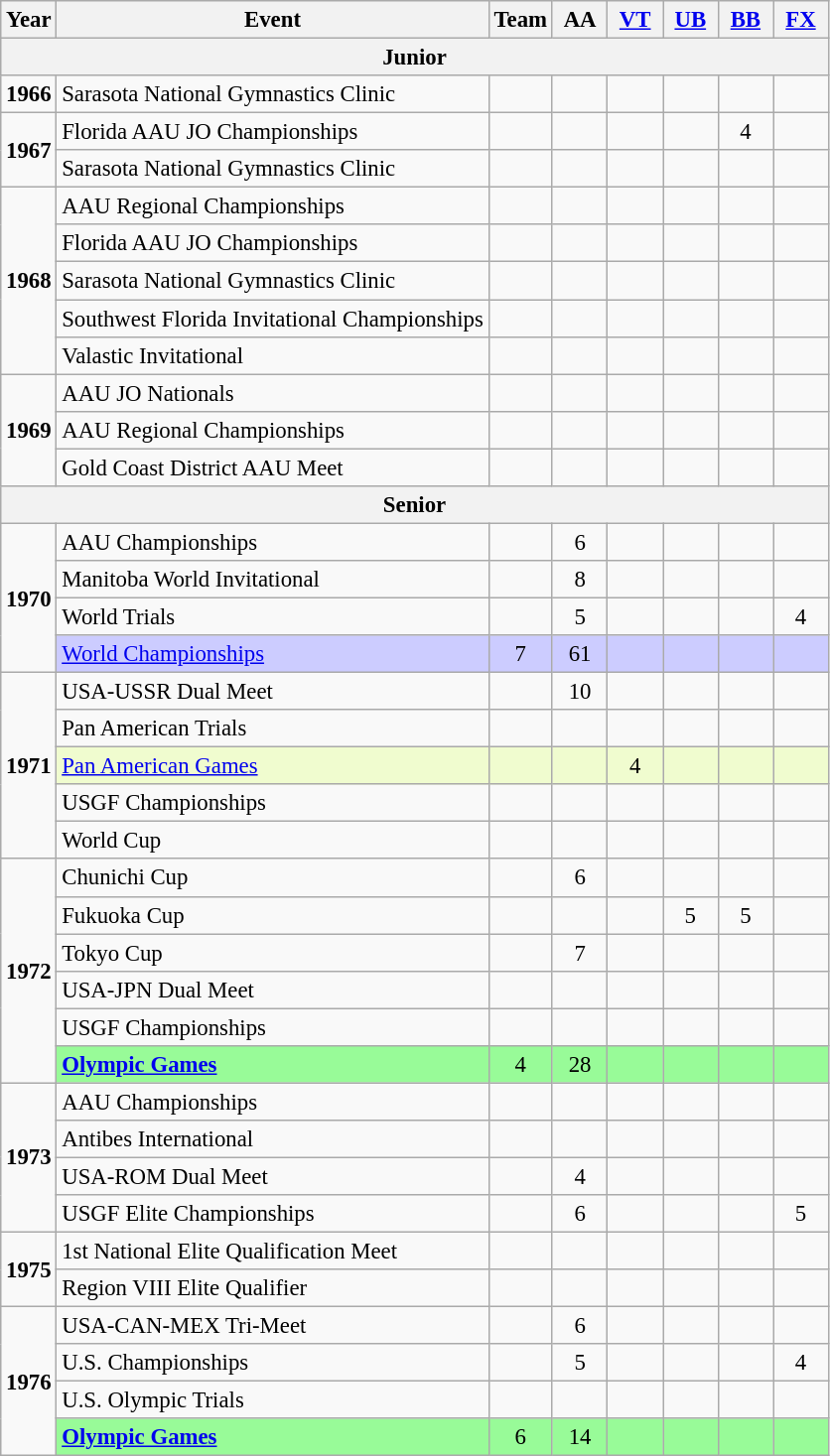<table class="wikitable" style="text-align:center; font-size:95%;">
<tr>
<th align=center>Year</th>
<th align=center>Event</th>
<th style="width:30px;">Team</th>
<th style="width:30px;">AA</th>
<th style="width:30px;"><a href='#'>VT</a></th>
<th style="width:30px;"><a href='#'>UB</a></th>
<th style="width:30px;"><a href='#'>BB</a></th>
<th style="width:30px;"><a href='#'>FX</a></th>
</tr>
<tr>
<th colspan="8"><strong>Junior</strong></th>
</tr>
<tr>
<td rowspan="1"><strong>1966</strong></td>
<td align=left>Sarasota National Gymnastics Clinic</td>
<td></td>
<td></td>
<td></td>
<td></td>
<td></td>
<td></td>
</tr>
<tr>
<td rowspan="2"><strong>1967</strong></td>
<td align=left>Florida AAU JO Championships</td>
<td></td>
<td></td>
<td></td>
<td></td>
<td>4</td>
<td></td>
</tr>
<tr>
<td align=left>Sarasota National Gymnastics Clinic</td>
<td></td>
<td></td>
<td></td>
<td></td>
<td></td>
<td></td>
</tr>
<tr>
<td rowspan="5"><strong>1968</strong></td>
<td align=left>AAU Regional Championships</td>
<td></td>
<td></td>
<td></td>
<td></td>
<td></td>
<td></td>
</tr>
<tr>
<td align=left>Florida AAU JO Championships</td>
<td></td>
<td></td>
<td></td>
<td></td>
<td></td>
<td></td>
</tr>
<tr>
<td align=left>Sarasota National Gymnastics Clinic</td>
<td></td>
<td></td>
<td></td>
<td></td>
<td></td>
<td></td>
</tr>
<tr>
<td align=left>Southwest Florida Invitational Championships</td>
<td></td>
<td></td>
<td></td>
<td></td>
<td></td>
<td></td>
</tr>
<tr>
<td align=left>Valastic Invitational</td>
<td></td>
<td></td>
<td></td>
<td></td>
<td></td>
<td></td>
</tr>
<tr>
<td rowspan="3"><strong>1969</strong></td>
<td align=left>AAU JO Nationals</td>
<td></td>
<td></td>
<td></td>
<td></td>
<td></td>
<td></td>
</tr>
<tr>
<td align=left>AAU Regional Championships</td>
<td></td>
<td></td>
<td></td>
<td></td>
<td></td>
<td></td>
</tr>
<tr>
<td align=left>Gold Coast District AAU Meet</td>
<td></td>
<td></td>
<td></td>
<td></td>
<td></td>
<td></td>
</tr>
<tr>
<th colspan="8"><strong>Senior</strong></th>
</tr>
<tr>
<td rowspan="4"><strong>1970</strong></td>
<td align=left>AAU Championships</td>
<td></td>
<td>6</td>
<td></td>
<td></td>
<td></td>
<td></td>
</tr>
<tr>
<td align=left>Manitoba World Invitational</td>
<td></td>
<td>8</td>
<td></td>
<td></td>
<td></td>
<td></td>
</tr>
<tr>
<td align=left>World Trials</td>
<td></td>
<td>5</td>
<td></td>
<td></td>
<td></td>
<td>4</td>
</tr>
<tr bgcolor=#CCCCFF>
<td align=left><a href='#'>World Championships</a></td>
<td>7</td>
<td>61</td>
<td></td>
<td></td>
<td></td>
<td></td>
</tr>
<tr>
<td rowspan="5"><strong>1971</strong></td>
<td align=left>USA-USSR Dual Meet</td>
<td></td>
<td>10</td>
<td></td>
<td></td>
<td></td>
<td></td>
</tr>
<tr>
<td align=left>Pan American Trials</td>
<td></td>
<td></td>
<td></td>
<td></td>
<td></td>
<td></td>
</tr>
<tr bgcolor=#F0FCCF>
<td align=left><a href='#'>Pan American Games</a></td>
<td></td>
<td></td>
<td>4</td>
<td></td>
<td></td>
<td></td>
</tr>
<tr>
<td align=left>USGF Championships</td>
<td></td>
<td></td>
<td></td>
<td></td>
<td></td>
<td></td>
</tr>
<tr>
<td align=left>World Cup</td>
<td></td>
<td></td>
<td></td>
<td></td>
<td></td>
<td></td>
</tr>
<tr>
<td rowspan="6"><strong>1972</strong></td>
<td align=left>Chunichi Cup</td>
<td></td>
<td>6</td>
<td></td>
<td></td>
<td></td>
<td></td>
</tr>
<tr>
<td align=left>Fukuoka Cup</td>
<td></td>
<td></td>
<td></td>
<td>5</td>
<td>5</td>
<td></td>
</tr>
<tr>
<td align=left>Tokyo Cup</td>
<td></td>
<td>7</td>
<td></td>
<td></td>
<td></td>
<td></td>
</tr>
<tr>
<td align=left>USA-JPN Dual Meet</td>
<td></td>
<td></td>
<td></td>
<td></td>
<td></td>
<td></td>
</tr>
<tr>
<td align=left>USGF Championships</td>
<td></td>
<td></td>
<td></td>
<td></td>
<td></td>
<td></td>
</tr>
<tr bgcolor=98FB98>
<td align=left><strong><a href='#'>Olympic Games</a></strong></td>
<td>4</td>
<td>28</td>
<td></td>
<td></td>
<td></td>
<td></td>
</tr>
<tr>
<td rowspan="4"><strong>1973</strong></td>
<td align=left>AAU Championships</td>
<td></td>
<td></td>
<td></td>
<td></td>
<td></td>
<td></td>
</tr>
<tr>
<td align=left>Antibes International</td>
<td></td>
<td></td>
<td></td>
<td></td>
<td></td>
<td></td>
</tr>
<tr>
<td align=left>USA-ROM Dual Meet</td>
<td></td>
<td>4</td>
<td></td>
<td></td>
<td></td>
<td></td>
</tr>
<tr>
<td align=left>USGF Elite Championships</td>
<td></td>
<td>6</td>
<td></td>
<td></td>
<td></td>
<td>5</td>
</tr>
<tr>
<td rowspan="2"><strong>1975</strong></td>
<td align=left>1st National Elite Qualification Meet</td>
<td></td>
<td></td>
<td></td>
<td></td>
<td></td>
<td></td>
</tr>
<tr>
<td align=left>Region VIII Elite Qualifier</td>
<td></td>
<td></td>
<td></td>
<td></td>
<td></td>
<td></td>
</tr>
<tr>
<td rowspan="4"><strong>1976</strong></td>
<td align=left>USA-CAN-MEX Tri-Meet</td>
<td></td>
<td>6</td>
<td></td>
<td></td>
<td></td>
<td></td>
</tr>
<tr>
<td align=left>U.S. Championships</td>
<td></td>
<td>5</td>
<td></td>
<td></td>
<td></td>
<td>4</td>
</tr>
<tr>
<td align=left>U.S. Olympic Trials</td>
<td></td>
<td></td>
<td></td>
<td></td>
<td></td>
<td></td>
</tr>
<tr bgcolor=98FB98>
<td align=left><strong><a href='#'>Olympic Games</a></strong></td>
<td>6</td>
<td>14</td>
<td></td>
<td></td>
<td></td>
<td></td>
</tr>
</table>
